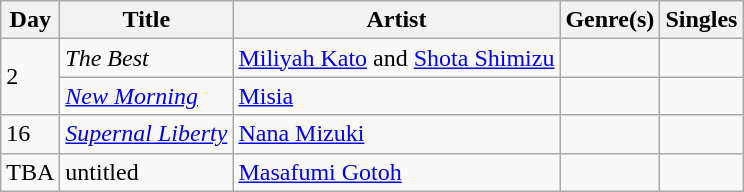<table class="wikitable sortable" style="text-align: left;">
<tr>
<th>Day</th>
<th>Title</th>
<th>Artist</th>
<th>Genre(s)</th>
<th>Singles</th>
</tr>
<tr>
<td rowspan="2">2</td>
<td><em>The Best</em></td>
<td><a href='#'>Miliyah Kato</a> and <a href='#'>Shota Shimizu</a></td>
<td></td>
<td></td>
</tr>
<tr>
<td><em><a href='#'>New Morning</a></em></td>
<td><a href='#'>Misia</a></td>
<td></td>
<td></td>
</tr>
<tr>
<td rowspan="1">16</td>
<td><em><a href='#'>Supernal Liberty</a></em></td>
<td><a href='#'>Nana Mizuki</a></td>
<td></td>
<td></td>
</tr>
<tr>
<td rowspan="1">TBA</td>
<td>untitled</td>
<td><a href='#'>Masafumi Gotoh</a></td>
<td></td>
<td></td>
</tr>
</table>
